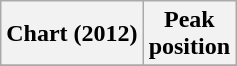<table class="wikitable plainrowheaders sortable" border="1">
<tr>
<th scope="col">Chart (2012)</th>
<th scope="col">Peak<br>position</th>
</tr>
<tr>
</tr>
</table>
